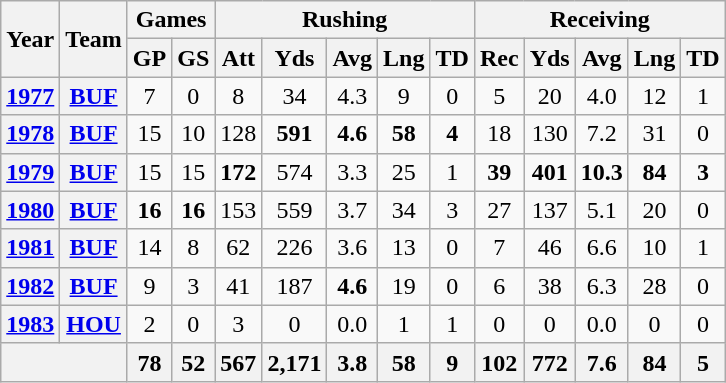<table class="wikitable" style="text-align:center;">
<tr>
<th rowspan="2">Year</th>
<th rowspan="2">Team</th>
<th colspan="2">Games</th>
<th colspan="5">Rushing</th>
<th colspan="5">Receiving</th>
</tr>
<tr>
<th>GP</th>
<th>GS</th>
<th>Att</th>
<th>Yds</th>
<th>Avg</th>
<th>Lng</th>
<th>TD</th>
<th>Rec</th>
<th>Yds</th>
<th>Avg</th>
<th>Lng</th>
<th>TD</th>
</tr>
<tr>
<th><a href='#'>1977</a></th>
<th><a href='#'>BUF</a></th>
<td>7</td>
<td>0</td>
<td>8</td>
<td>34</td>
<td>4.3</td>
<td>9</td>
<td>0</td>
<td>5</td>
<td>20</td>
<td>4.0</td>
<td>12</td>
<td>1</td>
</tr>
<tr>
<th><a href='#'>1978</a></th>
<th><a href='#'>BUF</a></th>
<td>15</td>
<td>10</td>
<td>128</td>
<td><strong>591</strong></td>
<td><strong>4.6</strong></td>
<td><strong>58</strong></td>
<td><strong>4</strong></td>
<td>18</td>
<td>130</td>
<td>7.2</td>
<td>31</td>
<td>0</td>
</tr>
<tr>
<th><a href='#'>1979</a></th>
<th><a href='#'>BUF</a></th>
<td>15</td>
<td>15</td>
<td><strong>172</strong></td>
<td>574</td>
<td>3.3</td>
<td>25</td>
<td>1</td>
<td><strong>39</strong></td>
<td><strong>401</strong></td>
<td><strong>10.3</strong></td>
<td><strong>84</strong></td>
<td><strong>3</strong></td>
</tr>
<tr>
<th><a href='#'>1980</a></th>
<th><a href='#'>BUF</a></th>
<td><strong>16</strong></td>
<td><strong>16</strong></td>
<td>153</td>
<td>559</td>
<td>3.7</td>
<td>34</td>
<td>3</td>
<td>27</td>
<td>137</td>
<td>5.1</td>
<td>20</td>
<td>0</td>
</tr>
<tr>
<th><a href='#'>1981</a></th>
<th><a href='#'>BUF</a></th>
<td>14</td>
<td>8</td>
<td>62</td>
<td>226</td>
<td>3.6</td>
<td>13</td>
<td>0</td>
<td>7</td>
<td>46</td>
<td>6.6</td>
<td>10</td>
<td>1</td>
</tr>
<tr>
<th><a href='#'>1982</a></th>
<th><a href='#'>BUF</a></th>
<td>9</td>
<td>3</td>
<td>41</td>
<td>187</td>
<td><strong>4.6</strong></td>
<td>19</td>
<td>0</td>
<td>6</td>
<td>38</td>
<td>6.3</td>
<td>28</td>
<td>0</td>
</tr>
<tr>
<th><a href='#'>1983</a></th>
<th><a href='#'>HOU</a></th>
<td>2</td>
<td>0</td>
<td>3</td>
<td>0</td>
<td>0.0</td>
<td>1</td>
<td>1</td>
<td>0</td>
<td>0</td>
<td>0.0</td>
<td>0</td>
<td>0</td>
</tr>
<tr>
<th colspan="2"></th>
<th>78</th>
<th>52</th>
<th>567</th>
<th>2,171</th>
<th>3.8</th>
<th>58</th>
<th>9</th>
<th>102</th>
<th>772</th>
<th>7.6</th>
<th>84</th>
<th>5</th>
</tr>
</table>
